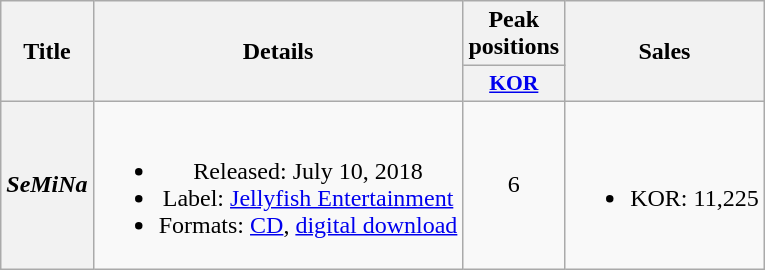<table class="wikitable plainrowheaders" style="text-align:center;">
<tr>
<th scope="col" rowspan="2">Title</th>
<th scope="col" rowspan="2">Details</th>
<th scope="col" colspan="1">Peak positions</th>
<th scope="col" rowspan="2">Sales</th>
</tr>
<tr>
<th scope="col" style="width:2.5em;font-size:90%;"><a href='#'>KOR</a><br></th>
</tr>
<tr>
<th scope="row"><em>SeMiNa</em></th>
<td><br><ul><li>Released: July 10, 2018</li><li>Label: <a href='#'>Jellyfish Entertainment</a></li><li>Formats: <a href='#'>CD</a>, <a href='#'>digital download</a></li></ul></td>
<td>6</td>
<td><br><ul><li>KOR: 11,225</li></ul></td>
</tr>
</table>
